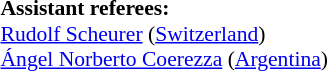<table width=50% style="font-size: 90%">
<tr>
<td><br><br>
<strong>Assistant referees:</strong>
<br><a href='#'>Rudolf Scheurer</a> (<a href='#'>Switzerland</a>)
<br><a href='#'>Ángel Norberto Coerezza</a> (<a href='#'>Argentina</a>)</td>
</tr>
</table>
